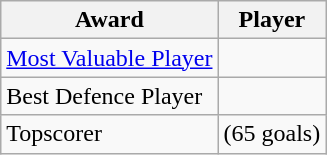<table class="wikitable">
<tr>
<th>Award</th>
<th>Player</th>
</tr>
<tr>
<td><a href='#'>Most Valuable Player</a></td>
<td></td>
</tr>
<tr>
<td>Best Defence Player</td>
<td></td>
</tr>
<tr>
<td>Topscorer</td>
<td> (65 goals)</td>
</tr>
</table>
